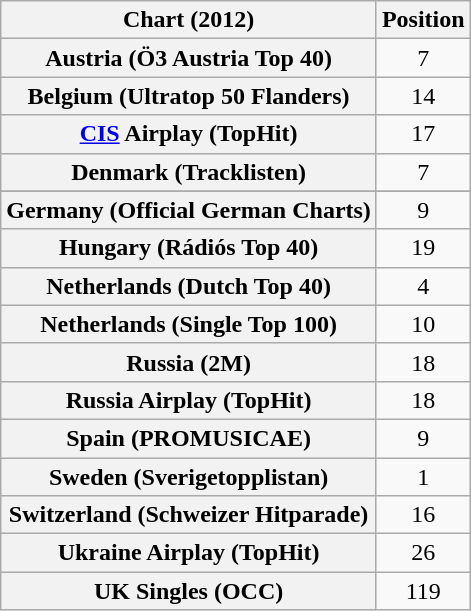<table class="wikitable sortable plainrowheaders" style="text-align:center;">
<tr>
<th scope="col">Chart (2012)</th>
<th scope="col">Position</th>
</tr>
<tr>
<th scope="row">Austria (Ö3 Austria Top 40)</th>
<td>7</td>
</tr>
<tr>
<th scope="row">Belgium (Ultratop 50 Flanders)</th>
<td>14</td>
</tr>
<tr>
<th scope="row"><a href='#'>CIS</a> Airplay (TopHit)</th>
<td>17</td>
</tr>
<tr>
<th scope="row">Denmark (Tracklisten)</th>
<td>7</td>
</tr>
<tr>
</tr>
<tr>
<th scope="row">Germany (Official German Charts)</th>
<td>9</td>
</tr>
<tr>
<th scope="row">Hungary (Rádiós Top 40)</th>
<td>19</td>
</tr>
<tr>
<th scope="row">Netherlands (Dutch Top 40)</th>
<td>4</td>
</tr>
<tr>
<th scope="row">Netherlands (Single Top 100)</th>
<td>10</td>
</tr>
<tr>
<th scope="row">Russia (2M)</th>
<td>18</td>
</tr>
<tr>
<th scope="row">Russia Airplay (TopHit)</th>
<td>18</td>
</tr>
<tr>
<th scope="row">Spain (PROMUSICAE)</th>
<td style="text-align:center;">9</td>
</tr>
<tr>
<th scope="row">Sweden (Sverigetopplistan)</th>
<td>1</td>
</tr>
<tr>
<th scope="row">Switzerland (Schweizer Hitparade)</th>
<td>16</td>
</tr>
<tr>
<th scope="row">Ukraine Airplay (TopHit)</th>
<td>26</td>
</tr>
<tr>
<th scope="row">UK Singles (OCC)</th>
<td>119</td>
</tr>
</table>
